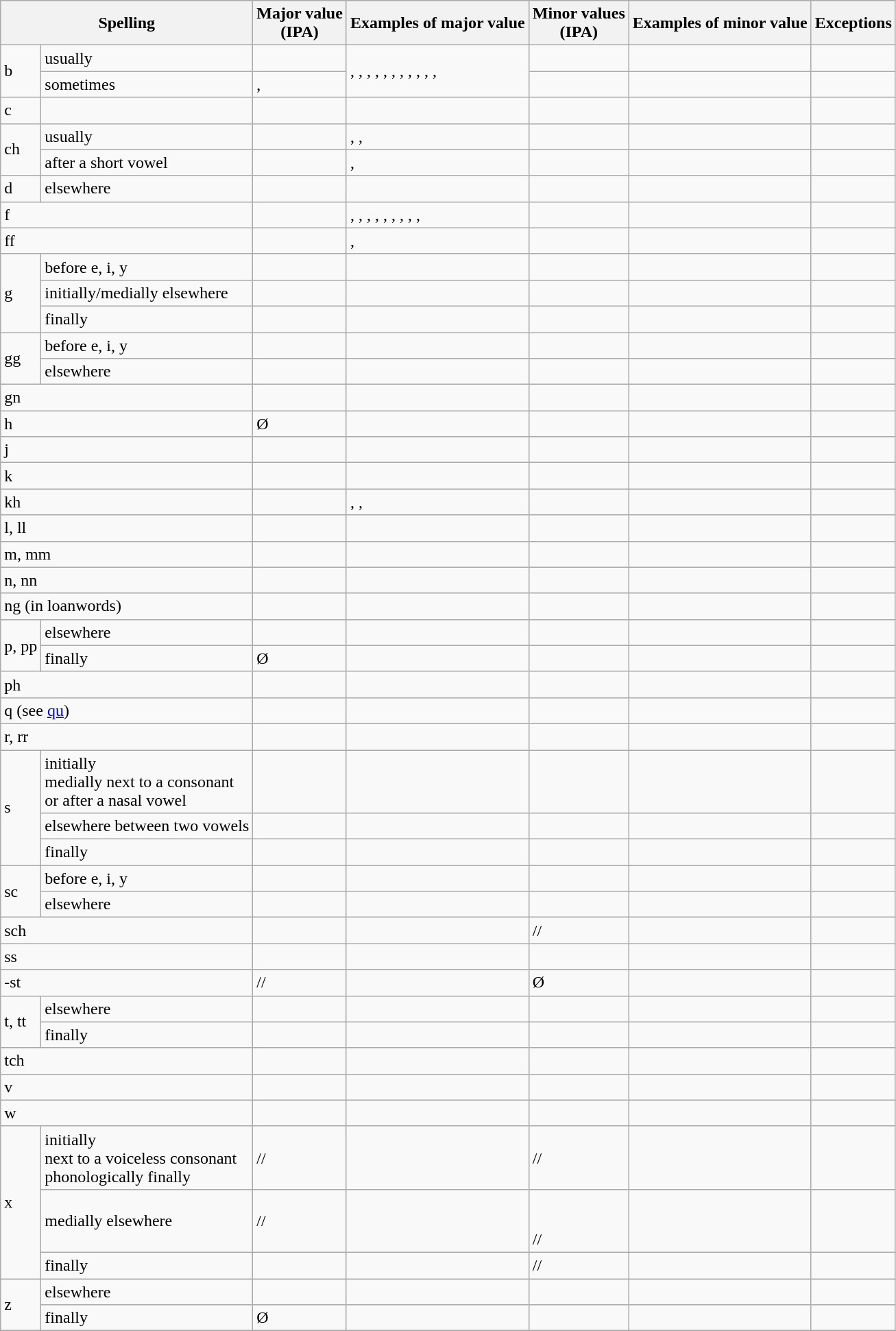<table class="wikitable">
<tr>
<th colspan="2">Spelling</th>
<th>Major value<br>(IPA)</th>
<th>Examples of major value</th>
<th>Minor values<br>(IPA)</th>
<th>Examples of minor value</th>
<th>Exceptions</th>
</tr>
<tr>
<td rowspan="2">b</td>
<td>usually</td>
<td></td>
<td rowspan="2">, , , , , , , , , , , </td>
<td></td>
<td></td>
<td></td>
</tr>
<tr>
<td>sometimes</td>
<td>, </td>
<td></td>
<td></td>
<td></td>
</tr>
<tr>
<td>c</td>
<td></td>
<td></td>
<td></td>
<td></td>
<td></td>
<td></td>
</tr>
<tr>
<td rowspan="2">ch</td>
<td>usually</td>
<td></td>
<td>, , </td>
<td></td>
<td></td>
<td></td>
</tr>
<tr>
<td>after a short vowel</td>
<td></td>
<td>, </td>
<td></td>
<td></td>
<td></td>
</tr>
<tr>
<td>d</td>
<td>elsewhere</td>
<td></td>
<td></td>
<td></td>
<td></td>
<td></td>
</tr>
<tr>
<td colspan="2">f</td>
<td></td>
<td>, , , , , , , , , </td>
<td></td>
<td></td>
<td></td>
</tr>
<tr>
<td colspan="2">ff</td>
<td></td>
<td>, </td>
<td></td>
<td></td>
<td></td>
</tr>
<tr>
<td rowspan="3">g</td>
<td>before e, i, y</td>
<td></td>
<td></td>
<td></td>
<td></td>
<td></td>
</tr>
<tr>
<td>initially/medially elsewhere</td>
<td></td>
<td></td>
<td></td>
<td></td>
<td></td>
</tr>
<tr>
<td>finally</td>
<td></td>
<td></td>
<td></td>
<td></td>
<td></td>
</tr>
<tr>
<td rowspan="2">gg</td>
<td>before e, i, y</td>
<td></td>
<td></td>
<td></td>
<td></td>
<td></td>
</tr>
<tr>
<td>elsewhere</td>
<td></td>
<td></td>
<td></td>
<td></td>
<td></td>
</tr>
<tr>
<td colspan="2">gn</td>
<td></td>
<td></td>
<td></td>
<td></td>
<td></td>
</tr>
<tr>
<td colspan="2">h</td>
<td>Ø</td>
<td></td>
<td></td>
<td></td>
<td></td>
</tr>
<tr>
<td colspan="2">j</td>
<td></td>
<td></td>
<td></td>
<td></td>
<td></td>
</tr>
<tr>
<td colspan="2">k</td>
<td></td>
<td></td>
<td></td>
<td></td>
<td></td>
</tr>
<tr>
<td colspan="2">kh</td>
<td></td>
<td>, , </td>
<td></td>
<td></td>
<td></td>
</tr>
<tr>
<td colspan="2">l, ll</td>
<td></td>
<td></td>
<td></td>
<td></td>
<td></td>
</tr>
<tr>
<td colspan="2">m, mm</td>
<td></td>
<td></td>
<td></td>
<td></td>
<td></td>
</tr>
<tr>
<td colspan="2">n, nn</td>
<td></td>
<td></td>
<td></td>
<td></td>
<td></td>
</tr>
<tr>
<td colspan="2">ng (in loanwords)</td>
<td></td>
<td></td>
<td></td>
<td></td>
<td></td>
</tr>
<tr>
<td rowspan="2">p, pp</td>
<td>elsewhere</td>
<td></td>
<td></td>
<td></td>
<td></td>
<td></td>
</tr>
<tr>
<td>finally</td>
<td>Ø</td>
<td></td>
<td></td>
<td></td>
<td></td>
</tr>
<tr>
<td colspan="2">ph</td>
<td></td>
<td></td>
<td></td>
<td></td>
<td></td>
</tr>
<tr>
<td colspan="2">q (see <a href='#'>qu</a>)</td>
<td></td>
<td></td>
<td></td>
<td></td>
<td></td>
</tr>
<tr>
<td colspan="2">r, rr</td>
<td></td>
<td></td>
<td></td>
<td></td>
<td></td>
</tr>
<tr>
<td rowspan="3">s</td>
<td>initially<br>medially next to a consonant<br>or after a nasal vowel</td>
<td></td>
<td></td>
<td></td>
<td></td>
<td></td>
</tr>
<tr>
<td>elsewhere between two vowels</td>
<td></td>
<td></td>
<td></td>
<td></td>
<td></td>
</tr>
<tr>
<td>finally</td>
<td></td>
<td></td>
<td></td>
<td></td>
<td></td>
</tr>
<tr>
<td rowspan="2">sc</td>
<td>before e, i, y</td>
<td></td>
<td></td>
<td></td>
<td></td>
<td></td>
</tr>
<tr>
<td>elsewhere</td>
<td></td>
<td></td>
<td></td>
<td></td>
<td></td>
</tr>
<tr>
<td colspan="2">sch</td>
<td></td>
<td></td>
<td>//</td>
<td></td>
<td></td>
</tr>
<tr>
<td colspan="2">ss</td>
<td></td>
<td></td>
<td></td>
<td></td>
<td></td>
</tr>
<tr>
<td colspan="2">-st</td>
<td>//</td>
<td></td>
<td>Ø</td>
<td></td>
<td></td>
</tr>
<tr>
<td rowspan="2">t, tt</td>
<td>elsewhere</td>
<td></td>
<td></td>
<td></td>
<td></td>
<td></td>
</tr>
<tr>
<td>finally</td>
<td></td>
<td></td>
<td></td>
<td></td>
<td></td>
</tr>
<tr>
<td colspan="2">tch</td>
<td></td>
<td></td>
<td></td>
<td></td>
<td></td>
</tr>
<tr>
<td colspan="2">v</td>
<td></td>
<td></td>
<td></td>
<td></td>
<td></td>
</tr>
<tr>
<td colspan="2">w</td>
<td></td>
<td></td>
<td></td>
<td></td>
<td></td>
</tr>
<tr>
<td rowspan="3">x</td>
<td>initially<br>next to a voiceless consonant<br>phonologically finally</td>
<td>//</td>
<td></td>
<td>//</td>
<td></td>
<td></td>
</tr>
<tr>
<td>medially elsewhere</td>
<td>//</td>
<td></td>
<td><br><br>//</td>
<td></td>
<td></td>
</tr>
<tr>
<td>finally</td>
<td></td>
<td></td>
<td>//</td>
<td></td>
<td></td>
</tr>
<tr>
<td rowspan="2">z</td>
<td>elsewhere</td>
<td></td>
<td></td>
<td></td>
<td></td>
<td></td>
</tr>
<tr>
<td>finally</td>
<td>Ø</td>
<td></td>
<td></td>
<td></td>
<td></td>
</tr>
<tr>
</tr>
</table>
